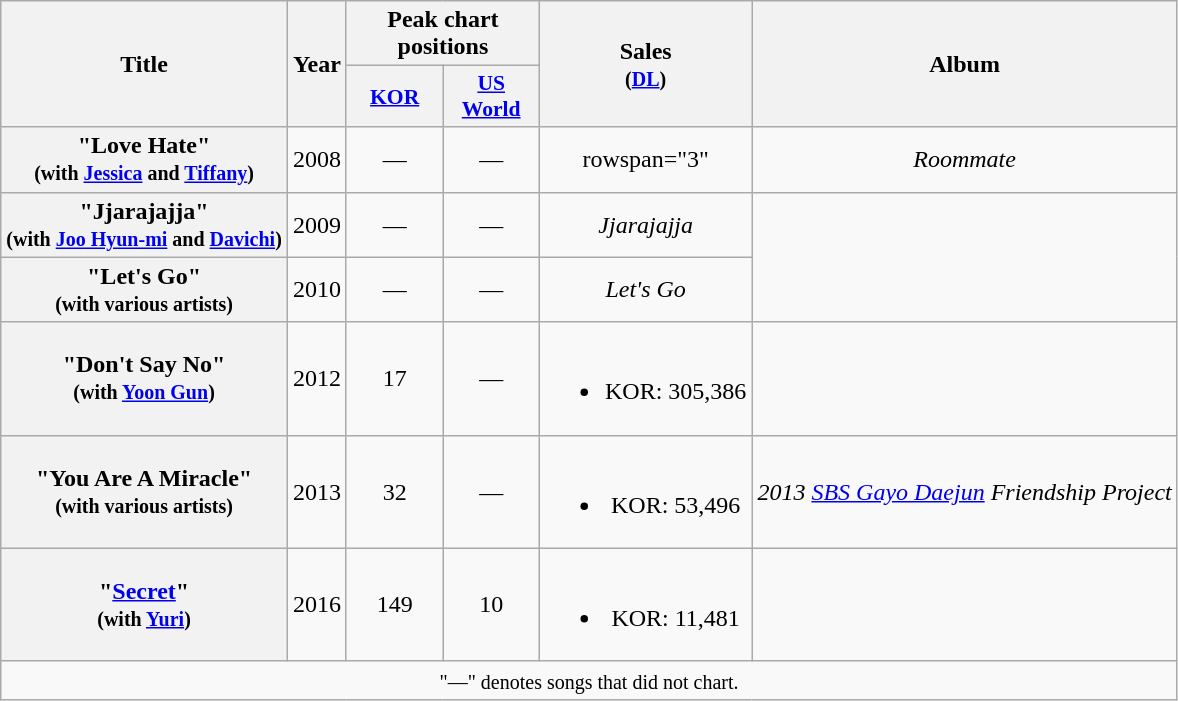<table class="wikitable plainrowheaders" style="text-align:center;">
<tr>
<th rowspan=2>Title</th>
<th rowspan=2>Year</th>
<th colspan="2">Peak chart positions</th>
<th rowspan=2>Sales<br><small>(<a href='#'>DL</a>)</small></th>
<th rowspan=2>Album</th>
</tr>
<tr>
<th style="font-size:90%;width:4em;"><a href='#'>KOR</a><br></th>
<th style="font-size:90%;width:4em;"><a href='#'>US<br>World</a><br></th>
</tr>
<tr>
<th scope=row>"Love Hate"<br><small>(with <a href='#'>Jessica</a> and <a href='#'>Tiffany</a>)</small></th>
<td>2008</td>
<td>—</td>
<td>—</td>
<td>rowspan="3" </td>
<td><em>Roommate</em></td>
</tr>
<tr>
<th scope=row>"Jjarajajja"<br><small>(with <a href='#'>Joo Hyun-mi</a> and <a href='#'>Davichi</a>)</small></th>
<td>2009</td>
<td>—</td>
<td>—</td>
<td><em>Jjarajajja</em></td>
</tr>
<tr>
<th scope=row>"Let's Go"<br><small>(with various artists)</small></th>
<td>2010</td>
<td>—</td>
<td>—</td>
<td><em>Let's Go</em></td>
</tr>
<tr>
<th scope=row>"Don't Say No"<br><small>(with <a href='#'>Yoon Gun</a>)</small></th>
<td>2012</td>
<td>17</td>
<td>—</td>
<td><br><ul><li>KOR: 305,386</li></ul></td>
<td></td>
</tr>
<tr>
<th scope=row>"You Are A Miracle"<br><small>(with various artists)</small></th>
<td>2013</td>
<td>32</td>
<td>—</td>
<td><br><ul><li>KOR: 53,496</li></ul></td>
<td><em>2013 <a href='#'>SBS Gayo Daejun</a> Friendship Project</em></td>
</tr>
<tr>
<th scope=row>"<a href='#'>Secret</a>"<br><small>(with <a href='#'>Yuri</a>)</small></th>
<td>2016</td>
<td>149</td>
<td>10</td>
<td><br><ul><li>KOR: 11,481</li></ul></td>
<td></td>
</tr>
<tr>
<td colspan=6><small>"—" denotes songs that did not chart.</small></td>
</tr>
</table>
